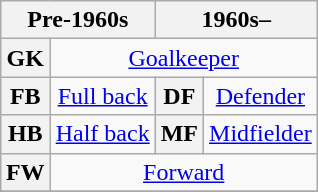<table class="wikitable plainrowheaders" style="text-align:center;margin-left:1em;float:right">
<tr>
<th colspan="2" scope="col">Pre-1960s</th>
<th colspan="2" scope="col">1960s–</th>
</tr>
<tr>
<th>GK</th>
<td colspan="3"><a href='#'>Goalkeeper</a></td>
</tr>
<tr>
<th>FB</th>
<td><a href='#'>Full back</a></td>
<th>DF</th>
<td><a href='#'>Defender</a></td>
</tr>
<tr>
<th>HB</th>
<td><a href='#'>Half back</a></td>
<th>MF</th>
<td><a href='#'>Midfielder</a></td>
</tr>
<tr>
<th>FW</th>
<td colspan="3"><a href='#'>Forward</a></td>
</tr>
<tr>
</tr>
</table>
